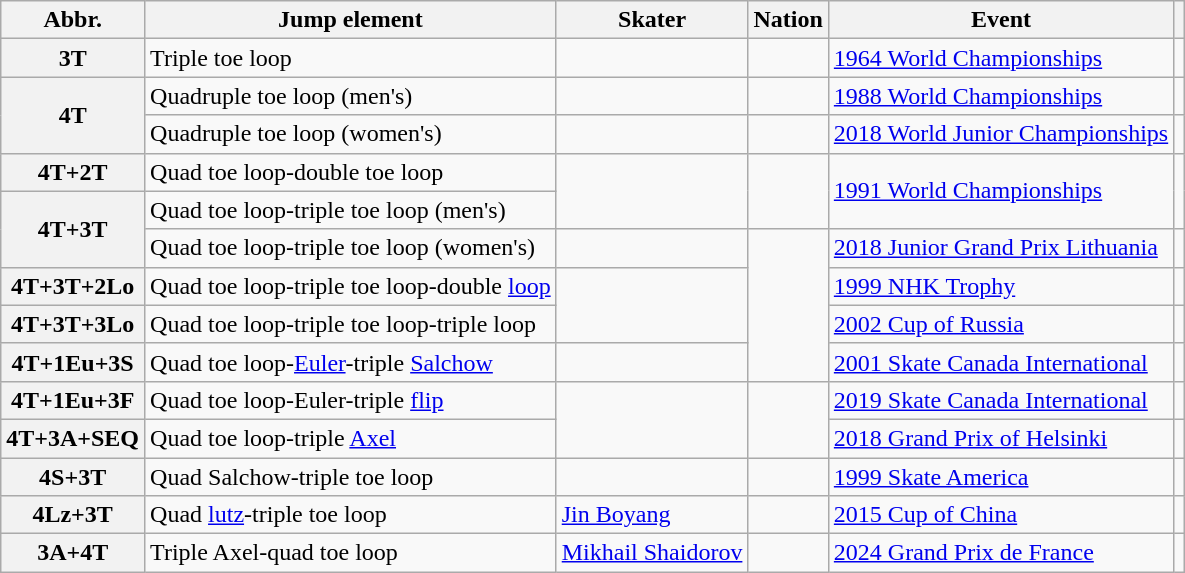<table class="wikitable sortable">
<tr>
<th scope=col>Abbr.</th>
<th scope=col>Jump element</th>
<th scope=col>Skater</th>
<th scope=col>Nation</th>
<th scope=col>Event</th>
<th scope=col class="unsortable"></th>
</tr>
<tr>
<th scope=row>3T</th>
<td>Triple toe loop</td>
<td></td>
<td></td>
<td><a href='#'>1964 World Championships</a></td>
<td></td>
</tr>
<tr>
<th scope=row rowspan=2>4T</th>
<td>Quadruple toe loop (men's)</td>
<td></td>
<td></td>
<td><a href='#'>1988 World Championships</a></td>
<td></td>
</tr>
<tr>
<td>Quadruple toe loop (women's)</td>
<td></td>
<td></td>
<td><a href='#'>2018 World Junior Championships</a></td>
<td></td>
</tr>
<tr>
<th scope=row>4T+2T</th>
<td>Quad toe loop-double toe loop</td>
<td rowspan="2"></td>
<td rowspan="2"></td>
<td rowspan="2"><a href='#'>1991 World Championships</a></td>
<td rowspan="2"></td>
</tr>
<tr>
<th scope=row rowspan=2>4T+3T</th>
<td>Quad toe loop-triple toe loop (men's)</td>
</tr>
<tr>
<td>Quad toe loop-triple toe loop (women's)</td>
<td></td>
<td rowspan="4"></td>
<td><a href='#'>2018 Junior Grand Prix Lithuania</a></td>
<td></td>
</tr>
<tr>
<th scope=row>4T+3T+2Lo</th>
<td>Quad toe loop-triple toe loop-double <a href='#'>loop</a></td>
<td rowspan="2"></td>
<td><a href='#'>1999 NHK Trophy</a></td>
<td></td>
</tr>
<tr>
<th scope=row>4T+3T+3Lo</th>
<td>Quad toe loop-triple toe loop-triple loop</td>
<td><a href='#'>2002 Cup of Russia</a></td>
<td></td>
</tr>
<tr>
<th scope=row>4T+1Eu+3S</th>
<td>Quad toe loop-<a href='#'>Euler</a>-triple <a href='#'>Salchow</a></td>
<td></td>
<td><a href='#'>2001 Skate Canada International</a></td>
<td></td>
</tr>
<tr>
<th scope=row>4T+1Eu+3F</th>
<td>Quad toe loop-Euler-triple <a href='#'>flip</a></td>
<td rowspan="2"></td>
<td rowspan="2"></td>
<td><a href='#'>2019 Skate Canada International</a></td>
<td></td>
</tr>
<tr>
<th scope=row>4T+3A+SEQ</th>
<td>Quad toe loop-triple <a href='#'>Axel</a></td>
<td><a href='#'>2018 Grand Prix of Helsinki</a></td>
<td></td>
</tr>
<tr>
<th scope=row>4S+3T</th>
<td>Quad Salchow-triple toe loop</td>
<td></td>
<td></td>
<td><a href='#'>1999 Skate America</a></td>
<td></td>
</tr>
<tr>
<th scope=row>4Lz+3T</th>
<td>Quad <a href='#'>lutz</a>-triple toe loop</td>
<td><a href='#'>Jin Boyang</a></td>
<td></td>
<td><a href='#'>2015 Cup of China</a></td>
<td></td>
</tr>
<tr>
<th scope=row>3A+4T</th>
<td>Triple Axel-quad toe loop</td>
<td><a href='#'>Mikhail Shaidorov</a></td>
<td></td>
<td><a href='#'>2024 Grand Prix de France</a></td>
<td></td>
</tr>
</table>
